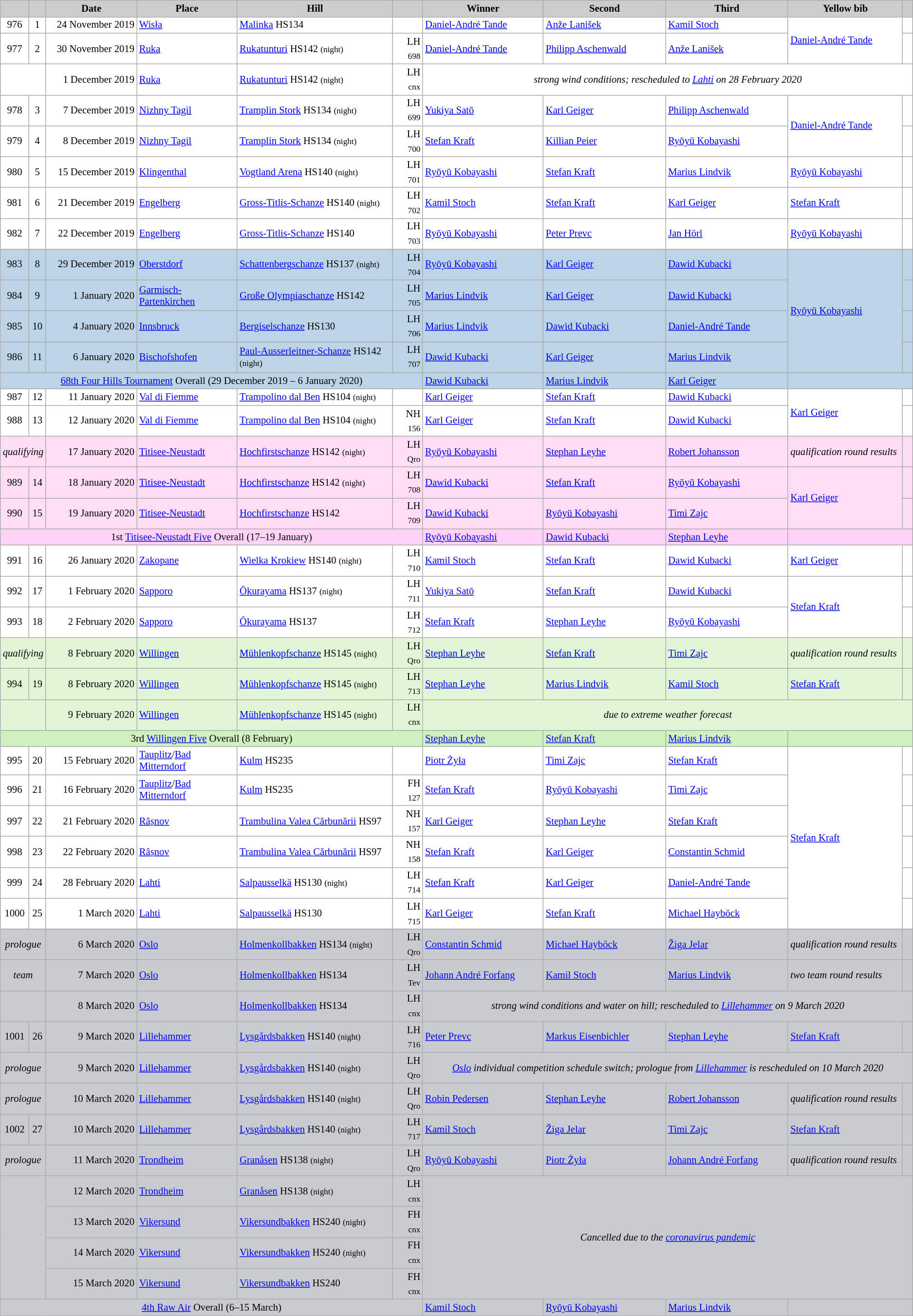<table class="wikitable plainrowheaders" style="background:#fff; font-size:86%; line-height:16px; border:grey solid 1px; border-collapse:collapse;">
<tr>
<th scope="col" style="background:#ccc; width=30 px;"></th>
<th scope="col" style="background:#ccc; width=45 px;"></th>
<th scope="col" style="background:#ccc; width:140px;">Date</th>
<th scope="col" style="background:#ccc; width:150px;">Place</th>
<th scope="col" style="background:#ccc; width:240px;">Hill</th>
<th scope="col" style="background:#ccc; width:40px;"></th>
<th scope="col" style="background:#ccc; width:195px;">Winner</th>
<th scope="col" style="background:#ccc; width:195px;">Second</th>
<th scope="col" style="background:#ccc; width:195px;">Third</th>
<th scope="col" style="background:#ccc; width:180px;">Yellow bib</th>
<th scope="col" style="background:#ccc; width:10px;"></th>
</tr>
<tr>
<td align=center>976</td>
<td align=center>1</td>
<td align=right>24 November 2019</td>
<td> <a href='#'>Wisła</a></td>
<td><a href='#'>Malinka</a> HS134</td>
<td align=right></td>
<td> <a href='#'>Daniel-André Tande</a></td>
<td> <a href='#'>Anže Lanišek</a></td>
<td> <a href='#'>Kamil Stoch</a></td>
<td rowspan=2> <a href='#'>Daniel-André Tande</a></td>
<td></td>
</tr>
<tr>
<td align=center>977</td>
<td align=center>2</td>
<td align=right>30 November 2019</td>
<td> <a href='#'>Ruka</a></td>
<td><a href='#'>Rukatunturi</a> HS142 <small>(night)</small></td>
<td align=right>LH <sub>698</sub></td>
<td> <a href='#'>Daniel-André Tande</a></td>
<td> <a href='#'>Philipp Aschenwald</a></td>
<td> <a href='#'>Anže Lanišek</a></td>
<td></td>
</tr>
<tr>
<td colspan=2 align=center></td>
<td align=right>1 December 2019</td>
<td> <a href='#'>Ruka</a></td>
<td><a href='#'>Rukatunturi</a> HS142 <small>(night)</small></td>
<td align=right>LH <sub>cnx</sub></td>
<td colspan=5 align=center><em>strong wind conditions; rescheduled to <a href='#'>Lahti</a> on 28 February 2020</em></td>
</tr>
<tr>
<td align=center>978</td>
<td align=center>3</td>
<td align=right>7 December 2019</td>
<td> <a href='#'>Nizhny Tagil</a></td>
<td><a href='#'>Tramplin Stork</a> HS134 <small>(night)</small></td>
<td align=right>LH <sub>699</sub></td>
<td> <a href='#'>Yukiya Satō</a></td>
<td> <a href='#'>Karl Geiger</a></td>
<td> <a href='#'>Philipp Aschenwald</a></td>
<td rowspan=2> <a href='#'>Daniel-André Tande</a></td>
<td></td>
</tr>
<tr>
<td align=center>979</td>
<td align=center>4</td>
<td align=right>8 December 2019</td>
<td> <a href='#'>Nizhny Tagil</a></td>
<td><a href='#'>Tramplin Stork</a> HS134 <small>(night)</small></td>
<td align=right>LH <sub>700</sub></td>
<td> <a href='#'>Stefan Kraft</a></td>
<td> <a href='#'>Killian Peier</a></td>
<td> <a href='#'>Ryōyū Kobayashi</a></td>
<td></td>
</tr>
<tr>
<td align=center>980</td>
<td align=center>5</td>
<td align=right>15 December 2019</td>
<td> <a href='#'>Klingenthal</a></td>
<td><a href='#'>Vogtland Arena</a> HS140 <small>(night)</small></td>
<td align=right>LH <sub>701</sub></td>
<td> <a href='#'>Ryōyū Kobayashi</a></td>
<td> <a href='#'>Stefan Kraft</a></td>
<td> <a href='#'>Marius Lindvik</a></td>
<td> <a href='#'>Ryōyū Kobayashi</a></td>
<td></td>
</tr>
<tr>
<td align=center>981</td>
<td align=center>6</td>
<td align=right>21 December 2019</td>
<td> <a href='#'>Engelberg</a></td>
<td><a href='#'>Gross-Titlis-Schanze</a> HS140 <small>(night)</small></td>
<td align=right>LH <sub>702</sub></td>
<td> <a href='#'>Kamil Stoch</a></td>
<td> <a href='#'>Stefan Kraft</a></td>
<td> <a href='#'>Karl Geiger</a></td>
<td> <a href='#'>Stefan Kraft</a></td>
<td></td>
</tr>
<tr>
<td align=center>982</td>
<td align=center>7</td>
<td align=right>22 December 2019</td>
<td> <a href='#'>Engelberg</a></td>
<td><a href='#'>Gross-Titlis-Schanze</a> HS140</td>
<td align=right>LH <sub>703</sub></td>
<td> <a href='#'>Ryōyū Kobayashi</a></td>
<td> <a href='#'>Peter Prevc</a></td>
<td> <a href='#'>Jan Hörl</a></td>
<td> <a href='#'>Ryōyū Kobayashi</a></td>
<td></td>
</tr>
<tr bgcolor=#BCD4E6>
<td align=center>983</td>
<td align=center>8</td>
<td align=right>29 December 2019</td>
<td> <a href='#'>Oberstdorf</a></td>
<td><a href='#'>Schattenbergschanze</a> HS137 <small>(night)</small></td>
<td align=right>LH <sub>704</sub></td>
<td> <a href='#'>Ryōyū Kobayashi</a></td>
<td> <a href='#'>Karl Geiger</a></td>
<td> <a href='#'>Dawid Kubacki</a></td>
<td rowspan="4"> <a href='#'>Ryōyū Kobayashi</a></td>
<td></td>
</tr>
<tr bgcolor=#BCD4E6>
<td align=center>984</td>
<td align=center>9</td>
<td align=right>1 January 2020</td>
<td> <a href='#'>Garmisch-Partenkirchen</a></td>
<td><a href='#'>Große Olympiaschanze</a> HS142</td>
<td align=right>LH <sub>705</sub></td>
<td> <a href='#'>Marius Lindvik</a></td>
<td> <a href='#'>Karl Geiger</a></td>
<td> <a href='#'>Dawid Kubacki</a></td>
<td></td>
</tr>
<tr bgcolor=#BCD4E6>
<td align=center>985</td>
<td align=center>10</td>
<td align=right>4 January 2020</td>
<td> <a href='#'>Innsbruck</a></td>
<td><a href='#'>Bergiselschanze</a> HS130</td>
<td align=right>LH <sub>706</sub></td>
<td> <a href='#'>Marius Lindvik</a></td>
<td> <a href='#'>Dawid Kubacki</a></td>
<td> <a href='#'>Daniel-André Tande</a></td>
<td></td>
</tr>
<tr bgcolor=#BCD4E6>
<td align=center>986</td>
<td align=center>11</td>
<td align=right>6 January 2020</td>
<td> <a href='#'>Bischofshofen</a></td>
<td><a href='#'>Paul-Ausserleitner-Schanze</a> HS142 <small>(night)</small></td>
<td align=right>LH <sub>707</sub></td>
<td> <a href='#'>Dawid Kubacki</a></td>
<td> <a href='#'>Karl Geiger</a></td>
<td> <a href='#'>Marius Lindvik</a></td>
<td></td>
</tr>
<tr bgcolor=#BCD4E6>
<td colspan=6 align=center><a href='#'>68th Four Hills Tournament</a> Overall (29 December 2019 – 6 January 2020)</td>
<td> <a href='#'>Dawid Kubacki</a></td>
<td> <a href='#'>Marius Lindvik</a></td>
<td> <a href='#'>Karl Geiger</a></td>
<td colspan=2></td>
</tr>
<tr>
<td align=center>987</td>
<td align=center>12</td>
<td align=right><small></small>11 January 2020</td>
<td> <a href='#'>Val di Fiemme</a></td>
<td><a href='#'>Trampolino dal Ben</a> HS104 <small>(night)</small></td>
<td align=right></td>
<td> <a href='#'>Karl Geiger</a></td>
<td> <a href='#'>Stefan Kraft</a></td>
<td> <a href='#'>Dawid Kubacki</a></td>
<td rowspan=2> <a href='#'>Karl Geiger</a></td>
<td></td>
</tr>
<tr>
<td align=center>988</td>
<td align=center>13</td>
<td align=right><small></small>12 January 2020</td>
<td> <a href='#'>Val di Fiemme</a></td>
<td><a href='#'>Trampolino dal Ben</a> HS104 <small>(night)</small></td>
<td align=right>NH <sub>156</sub></td>
<td> <a href='#'>Karl Geiger</a></td>
<td> <a href='#'>Stefan Kraft</a></td>
<td> <a href='#'>Dawid Kubacki</a></td>
<td></td>
</tr>
<tr bgcolor=#FFDDF4>
<td colspan=2 align=center><em>qualifying</em></td>
<td align=right>17 January 2020</td>
<td> <a href='#'>Titisee-Neustadt</a></td>
<td><a href='#'>Hochfirstschanze</a> HS142 <small>(night)</small></td>
<td align=right>LH <sub>Qro</sub></td>
<td> <a href='#'>Ryōyū Kobayashi</a></td>
<td> <a href='#'>Stephan Leyhe</a></td>
<td> <a href='#'>Robert Johansson</a></td>
<td><em>qualification round results</em></td>
<td></td>
</tr>
<tr bgcolor=#FFDDF4>
<td align=center>989</td>
<td align=center>14</td>
<td align=right>18 January 2020</td>
<td> <a href='#'>Titisee-Neustadt</a></td>
<td><a href='#'>Hochfirstschanze</a> HS142 <small>(night)</small></td>
<td align=right>LH <sub>708</sub></td>
<td> <a href='#'>Dawid Kubacki</a></td>
<td> <a href='#'>Stefan Kraft</a></td>
<td> <a href='#'>Ryōyū Kobayashi</a></td>
<td rowspan=2> <a href='#'>Karl Geiger</a></td>
<td></td>
</tr>
<tr bgcolor=#FFDDF4>
<td align=center>990</td>
<td align=center>15</td>
<td align=right>19 January 2020</td>
<td> <a href='#'>Titisee-Neustadt</a></td>
<td><a href='#'>Hochfirstschanze</a> HS142</td>
<td align=right>LH <sub>709</sub></td>
<td> <a href='#'>Dawid Kubacki</a></td>
<td> <a href='#'>Ryōyū Kobayashi</a></td>
<td> <a href='#'>Timi Zajc</a></td>
<td></td>
</tr>
<tr bgcolor=#FFD3F8>
<td colspan=6 align=center>1st <a href='#'>Titisee-Neustadt Five</a> Overall (17–19 January)</td>
<td> <a href='#'>Ryōyū Kobayashi</a></td>
<td> <a href='#'>Dawid Kubacki</a></td>
<td> <a href='#'>Stephan Leyhe</a></td>
<td colspan=2></td>
</tr>
<tr>
<td align=center>991</td>
<td align=center>16</td>
<td align=right>26 January 2020</td>
<td> <a href='#'>Zakopane</a></td>
<td><a href='#'>Wielka Krokiew</a> HS140 <small>(night)</small></td>
<td align=right>LH <sub>710</sub></td>
<td> <a href='#'>Kamil Stoch</a></td>
<td> <a href='#'>Stefan Kraft</a></td>
<td> <a href='#'>Dawid Kubacki</a></td>
<td> <a href='#'>Karl Geiger</a></td>
<td></td>
</tr>
<tr>
<td align=center>992</td>
<td align=center>17</td>
<td align=right>1 February 2020</td>
<td> <a href='#'>Sapporo</a></td>
<td><a href='#'>Ōkurayama</a> HS137 <small>(night)</small></td>
<td align=right>LH <sub>711</sub></td>
<td> <a href='#'>Yukiya Satō</a></td>
<td> <a href='#'>Stefan Kraft</a></td>
<td> <a href='#'>Dawid Kubacki</a></td>
<td rowspan=2> <a href='#'>Stefan Kraft</a></td>
<td></td>
</tr>
<tr>
<td align=center>993</td>
<td align=center>18</td>
<td align=right>2 February 2020</td>
<td> <a href='#'>Sapporo</a></td>
<td><a href='#'>Ōkurayama</a> HS137</td>
<td align=right>LH <sub>712</sub></td>
<td> <a href='#'>Stefan Kraft</a></td>
<td> <a href='#'>Stephan Leyhe</a></td>
<td> <a href='#'>Ryōyū Kobayashi</a></td>
<td></td>
</tr>
<tr bgcolor=#E1F5D7>
<td colspan=2 align=center><em>qualifying </em></td>
<td align=right><small></small>8 February 2020</td>
<td> <a href='#'>Willingen</a></td>
<td><a href='#'>Mühlenkopfschanze</a> HS145 <small>(night)</small></td>
<td align=right>LH <sub>Qro</sub></td>
<td> <a href='#'>Stephan Leyhe</a></td>
<td> <a href='#'>Stefan Kraft</a></td>
<td> <a href='#'>Timi Zajc</a></td>
<td><em>qualification round results</em></td>
<td></td>
</tr>
<tr bgcolor=#E1F5D7>
<td align=center>994</td>
<td align=center>19</td>
<td align=right>8 February 2020</td>
<td> <a href='#'>Willingen</a></td>
<td><a href='#'>Mühlenkopfschanze</a> HS145 <small>(night)</small></td>
<td align=right>LH <sub>713</sub></td>
<td> <a href='#'>Stephan Leyhe</a></td>
<td> <a href='#'>Marius Lindvik</a></td>
<td> <a href='#'>Kamil Stoch</a></td>
<td> <a href='#'>Stefan Kraft</a></td>
<td></td>
</tr>
<tr bgcolor=#E1F5D7>
<td colspan="2" align="center"></td>
<td align=right>9 February 2020</td>
<td> <a href='#'>Willingen</a></td>
<td><a href='#'>Mühlenkopfschanze</a> HS145 <small>(night)</small></td>
<td align=right>LH <sub>cnx</sub></td>
<td colspan="5" align=center><em>due to extreme weather forecast</em></td>
</tr>
<tr bgcolor=#D0F0C0>
<td colspan=6 align=center>3rd <a href='#'>Willingen Five</a> Overall (8 February)</td>
<td> <a href='#'>Stephan Leyhe</a></td>
<td> <a href='#'>Stefan Kraft</a></td>
<td> <a href='#'>Marius Lindvik</a></td>
<td colspan=2></td>
</tr>
<tr>
<td align=center>995</td>
<td align=center>20</td>
<td align=right>15 February 2020</td>
<td> <a href='#'>Tauplitz</a>/<a href='#'>Bad Mitterndorf</a></td>
<td><a href='#'>Kulm</a> HS235</td>
<td align=right></td>
<td> <a href='#'>Piotr Żyła</a></td>
<td> <a href='#'>Timi Zajc</a></td>
<td> <a href='#'>Stefan Kraft</a></td>
<td rowspan="6"> <a href='#'>Stefan Kraft</a></td>
<td></td>
</tr>
<tr>
<td align=center>996</td>
<td align=center>21</td>
<td align=right><small></small>16 February 2020</td>
<td> <a href='#'>Tauplitz</a>/<a href='#'>Bad Mitterndorf</a></td>
<td><a href='#'>Kulm</a> HS235</td>
<td align=right>FH <sub>127</sub></td>
<td> <a href='#'>Stefan Kraft</a></td>
<td> <a href='#'>Ryōyū Kobayashi</a></td>
<td> <a href='#'>Timi Zajc</a></td>
<td></td>
</tr>
<tr>
<td align=center>997</td>
<td align=center>22</td>
<td align=right>21 February 2020</td>
<td> <a href='#'>Râșnov</a></td>
<td><a href='#'>Trambulina Valea Cărbunării</a> HS97</td>
<td align=right>NH <sub>157</sub></td>
<td> <a href='#'>Karl Geiger</a></td>
<td> <a href='#'>Stephan Leyhe</a></td>
<td> <a href='#'>Stefan Kraft</a></td>
<td></td>
</tr>
<tr>
<td align=center>998</td>
<td align=center>23</td>
<td align=right>22 February 2020</td>
<td> <a href='#'>Râșnov</a></td>
<td><a href='#'>Trambulina Valea Cărbunării</a> HS97</td>
<td align=right>NH <sub>158</sub></td>
<td> <a href='#'>Stefan Kraft</a></td>
<td> <a href='#'>Karl Geiger</a></td>
<td> <a href='#'>Constantin Schmid</a></td>
<td></td>
</tr>
<tr>
<td align=center>999</td>
<td align=center>24</td>
<td align=right><small></small>28 February 2020</td>
<td> <a href='#'>Lahti</a></td>
<td><a href='#'>Salpausselkä</a> HS130 <small>(night)</small></td>
<td align=right>LH <sub>714</sub></td>
<td> <a href='#'>Stefan Kraft</a></td>
<td> <a href='#'>Karl Geiger</a></td>
<td> <a href='#'>Daniel-André Tande</a></td>
<td></td>
</tr>
<tr>
<td align=center>1000</td>
<td align=center>25</td>
<td align=right>1 March 2020</td>
<td> <a href='#'>Lahti</a></td>
<td><a href='#'>Salpausselkä</a> HS130</td>
<td align=right>LH <sub>715</sub></td>
<td> <a href='#'>Karl Geiger</a></td>
<td> <a href='#'>Stefan Kraft</a></td>
<td> <a href='#'>Michael Hayböck</a></td>
<td></td>
</tr>
<tr>
</tr>
<tr bgcolor=#c8ccd1>
<td colspan=2 align=center><em>prologue</em></td>
<td align=right>6 March 2020</td>
<td> <a href='#'>Oslo</a></td>
<td><a href='#'>Holmenkollbakken</a> HS134 <small>(night)</small></td>
<td align=right>LH <sub>Qro</sub></td>
<td> <a href='#'>Constantin Schmid</a></td>
<td> <a href='#'>Michael Hayböck</a></td>
<td> <a href='#'>Žiga Jelar</a></td>
<td><em>qualification round results</em></td>
<td></td>
</tr>
<tr bgcolor=#c8ccd1>
<td colspan=2 align=center><em>team</em></td>
<td align=right>7 March 2020</td>
<td> <a href='#'>Oslo</a></td>
<td><a href='#'>Holmenkollbakken</a> HS134</td>
<td align=right>LH <sub>Tev</sub></td>
<td> <a href='#'>Johann André Forfang</a></td>
<td> <a href='#'>Kamil Stoch</a></td>
<td> <a href='#'>Marius Lindvik</a></td>
<td><em>two team round results</em></td>
<td></td>
</tr>
<tr bgcolor=#c8ccd1>
<td colspan="2" align="center"></td>
<td align=right>8 March 2020</td>
<td> <a href='#'>Oslo</a></td>
<td><a href='#'>Holmenkollbakken</a> HS134</td>
<td align=right>LH <sub>cnx</sub></td>
<td colspan=5 align=center><em>strong wind conditions and water on hill; rescheduled to <a href='#'>Lillehammer</a> on 9 March 2020</em></td>
</tr>
<tr bgcolor=#c8ccd1>
<td align=center>1001</td>
<td align=center>26</td>
<td align=right>9 March 2020</td>
<td> <a href='#'>Lillehammer</a></td>
<td><a href='#'>Lysgårdsbakken</a> HS140 <small>(night)</small></td>
<td align=right>LH <sub>716</sub></td>
<td> <a href='#'>Peter Prevc</a></td>
<td> <a href='#'>Markus Eisenbichler</a></td>
<td> <a href='#'>Stephan Leyhe</a></td>
<td> <a href='#'>Stefan Kraft</a></td>
<td></td>
</tr>
<tr bgcolor=#c8ccd1>
<td colspan=2 align="center"><em>prologue</em></td>
<td align=right>9 March 2020</td>
<td> <a href='#'>Lillehammer</a></td>
<td><a href='#'>Lysgårdsbakken</a> HS140 <small>(night)</small></td>
<td align=right>LH <sub>Qro</sub></td>
<td colspan=5 align=center><em><a href='#'>Oslo</a> individual competition schedule switch; prologue from <a href='#'>Lillehammer</a> is rescheduled on 10 March 2020</em></td>
</tr>
<tr bgcolor=#c8ccd1>
<td colspan=2 align="center"><em>prologue</em></td>
<td align=right>10 March 2020</td>
<td> <a href='#'>Lillehammer</a></td>
<td><a href='#'>Lysgårdsbakken</a> HS140 <small>(night)</small></td>
<td align=right>LH <sub>Qro</sub></td>
<td> <a href='#'>Robin Pedersen</a></td>
<td> <a href='#'>Stephan Leyhe</a></td>
<td> <a href='#'>Robert Johansson</a></td>
<td><em>qualification round results</em></td>
<td></td>
</tr>
<tr bgcolor=#c8ccd1>
<td align=center>1002</td>
<td align=center>27</td>
<td align=right>10 March 2020</td>
<td> <a href='#'>Lillehammer</a></td>
<td><a href='#'>Lysgårdsbakken</a> HS140 <small>(night)</small></td>
<td align=right>LH <sub>717</sub></td>
<td> <a href='#'>Kamil Stoch</a></td>
<td> <a href='#'>Žiga Jelar</a></td>
<td> <a href='#'>Timi Zajc</a></td>
<td> <a href='#'>Stefan Kraft</a></td>
<td></td>
</tr>
<tr bgcolor=#c8ccd1>
<td colspan=2 align=center><em>prologue</em></td>
<td align=right>11 March 2020</td>
<td> <a href='#'>Trondheim</a></td>
<td><a href='#'>Granåsen</a> HS138 <small>(night)</small></td>
<td align=right>LH <sub>Qro</sub></td>
<td> <a href='#'>Ryōyū Kobayashi</a></td>
<td> <a href='#'>Piotr Żyła</a></td>
<td> <a href='#'>Johann André Forfang</a></td>
<td><em>qualification round results</em></td>
<td></td>
</tr>
<tr bgcolor=#c8ccd1>
<td colspan="2" rowspan="4" align="center"></td>
<td align=right>12 March 2020</td>
<td> <a href='#'>Trondheim</a></td>
<td><a href='#'>Granåsen</a> HS138 <small>(night)</small></td>
<td align=right>LH <sub>cnx</sub></td>
<td colspan="5" rowspan="4" align="center"><em>Cancelled due to the <a href='#'>coronavirus pandemic</a></em></td>
</tr>
<tr bgcolor=#c8ccd1>
<td align=right>13 March 2020</td>
<td> <a href='#'>Vikersund</a></td>
<td><a href='#'>Vikersundbakken</a> HS240 <small>(night)</small></td>
<td align=right>FH <sub>cnx</sub></td>
</tr>
<tr bgcolor=#c8ccd1>
<td align=right>14 March 2020</td>
<td> <a href='#'>Vikersund</a></td>
<td><a href='#'>Vikersundbakken</a> HS240 <small>(night)</small></td>
<td align=right>FH <sub>cnx</sub></td>
</tr>
<tr bgcolor=#c8ccd1>
<td align=right>15 March 2020</td>
<td> <a href='#'>Vikersund</a></td>
<td><a href='#'>Vikersundbakken</a> HS240</td>
<td align=right>FH <sub>cnx</sub></td>
</tr>
<tr bgcolor=#c8ccd1>
<td colspan=6 align=center><a href='#'>4th Raw Air</a> Overall (6–15 March)</td>
<td> <a href='#'>Kamil Stoch</a></td>
<td> <a href='#'>Ryōyū Kobayashi</a></td>
<td> <a href='#'>Marius Lindvik</a></td>
<td colspan=2></td>
</tr>
</table>
